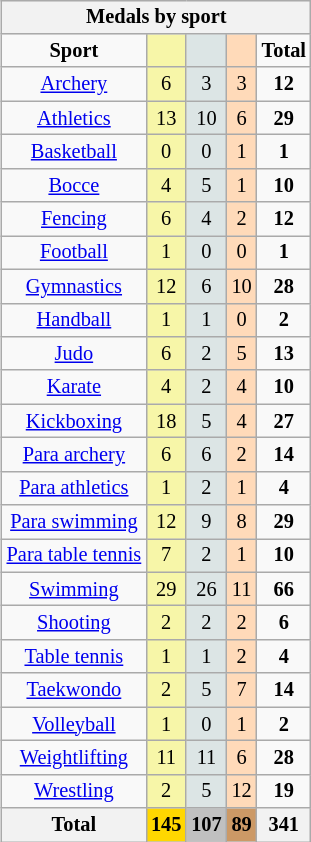<table class="wikitable" style="font-size:85%; float:right; margin-left:1em;">
<tr style="background:#efefef;">
<th colspan=7>Medals by sport</th>
</tr>
<tr align=center>
<td><strong>Sport</strong></td>
<td bgcolor=#f7f6a8></td>
<td bgcolor=#dce5e5></td>
<td bgcolor=#ffdab9></td>
<td><strong>Total</strong></td>
</tr>
<tr align=center>
<td><a href='#'>Archery</a></td>
<td style="background:#F7F6A8;">6</td>
<td style="background:#DCE5E5;">3</td>
<td style="background:#FFDAB9;">3</td>
<td><strong>12</strong></td>
</tr>
<tr align=center>
<td><a href='#'>Athletics</a></td>
<td style="background:#F7F6A8;">13</td>
<td style="background:#DCE5E5;">10</td>
<td style="background:#FFDAB9;">6</td>
<td><strong>29</strong></td>
</tr>
<tr align=center>
<td><a href='#'>Basketball</a></td>
<td style="background:#F7F6A8;">0</td>
<td style="background:#DCE5E5;">0</td>
<td style="background:#FFDAB9;">1</td>
<td><strong>1</strong></td>
</tr>
<tr align=center>
<td><a href='#'>Bocce</a></td>
<td style="background:#F7F6A8;">4</td>
<td style="background:#DCE5E5;">5</td>
<td style="background:#FFDAB9;">1</td>
<td><strong>10</strong></td>
</tr>
<tr align=center>
<td><a href='#'>Fencing</a></td>
<td style="background:#F7F6A8;">6</td>
<td style="background:#DCE5E5;">4</td>
<td style="background:#FFDAB9;">2</td>
<td><strong>12</strong></td>
</tr>
<tr align=center>
<td><a href='#'>Football</a></td>
<td style="background:#F7F6A8;">1</td>
<td style="background:#DCE5E5;">0</td>
<td style="background:#FFDAB9;">0</td>
<td><strong>1</strong></td>
</tr>
<tr align=center>
<td><a href='#'>Gymnastics</a></td>
<td style="background:#F7F6A8;">12</td>
<td style="background:#DCE5E5;">6</td>
<td style="background:#FFDAB9;">10</td>
<td><strong>28</strong></td>
</tr>
<tr align=center>
<td><a href='#'>Handball</a></td>
<td style="background:#F7F6A8;">1</td>
<td style="background:#DCE5E5;">1</td>
<td style="background:#FFDAB9;">0</td>
<td><strong>2</strong></td>
</tr>
<tr align=center>
<td><a href='#'>Judo</a></td>
<td style="background:#F7F6A8;">6</td>
<td style="background:#DCE5E5;">2</td>
<td style="background:#FFDAB9;">5</td>
<td><strong>13</strong></td>
</tr>
<tr align=center>
<td><a href='#'>Karate</a></td>
<td style="background:#F7F6A8;">4</td>
<td style="background:#DCE5E5;">2</td>
<td style="background:#FFDAB9;">4</td>
<td><strong>10</strong></td>
</tr>
<tr align=center>
<td><a href='#'>Kickboxing</a></td>
<td style="background:#F7F6A8;">18</td>
<td style="background:#DCE5E5;">5</td>
<td style="background:#FFDAB9;">4</td>
<td><strong>27</strong></td>
</tr>
<tr align=center>
<td><a href='#'>Para archery</a></td>
<td style="background:#F7F6A8;">6</td>
<td style="background:#DCE5E5;">6</td>
<td style="background:#FFDAB9;">2</td>
<td><strong>14</strong></td>
</tr>
<tr align=center>
<td><a href='#'>Para athletics</a></td>
<td style="background:#F7F6A8;">1</td>
<td style="background:#DCE5E5;">2</td>
<td style="background:#FFDAB9;">1</td>
<td><strong>4</strong></td>
</tr>
<tr align=center>
<td><a href='#'>Para swimming</a></td>
<td style="background:#F7F6A8;">12</td>
<td style="background:#DCE5E5;">9</td>
<td style="background:#FFDAB9;">8</td>
<td><strong>29</strong></td>
</tr>
<tr align=center>
<td><a href='#'>Para table tennis</a></td>
<td style="background:#F7F6A8;">7</td>
<td style="background:#DCE5E5;">2</td>
<td style="background:#FFDAB9;">1</td>
<td><strong>10</strong></td>
</tr>
<tr align=center>
<td><a href='#'>Swimming</a></td>
<td style="background:#F7F6A8;">29</td>
<td style="background:#DCE5E5;">26</td>
<td style="background:#FFDAB9;">11</td>
<td><strong>66</strong></td>
</tr>
<tr align=center>
<td><a href='#'>Shooting</a></td>
<td style="background:#F7F6A8;">2</td>
<td style="background:#DCE5E5;">2</td>
<td style="background:#FFDAB9;">2</td>
<td><strong>6</strong></td>
</tr>
<tr align=center>
<td><a href='#'>Table tennis</a></td>
<td style="background:#F7F6A8;">1</td>
<td style="background:#DCE5E5;">1</td>
<td style="background:#FFDAB9;">2</td>
<td><strong>4</strong></td>
</tr>
<tr align=center>
<td><a href='#'>Taekwondo</a></td>
<td style="background:#F7F6A8;">2</td>
<td style="background:#DCE5E5;">5</td>
<td style="background:#FFDAB9;">7</td>
<td><strong>14</strong></td>
</tr>
<tr align=center>
<td><a href='#'>Volleyball</a></td>
<td style="background:#F7F6A8;">1</td>
<td style="background:#DCE5E5;">0</td>
<td style="background:#FFDAB9;">1</td>
<td><strong>2</strong></td>
</tr>
<tr align=center>
<td><a href='#'>Weightlifting</a></td>
<td style="background:#F7F6A8;">11</td>
<td style="background:#DCE5E5;">11</td>
<td style="background:#FFDAB9;">6</td>
<td><strong>28</strong></td>
</tr>
<tr align=center>
<td><a href='#'>Wrestling</a></td>
<td style="background:#F7F6A8;">2</td>
<td style="background:#DCE5E5;">5</td>
<td style="background:#FFDAB9;">12</td>
<td><strong>19</strong></td>
</tr>
<tr align=center>
<th>Total</th>
<th style="background:gold;">145</th>
<th style="background:silver;">107</th>
<th style="background:#c96;">89</th>
<th>341</th>
</tr>
</table>
